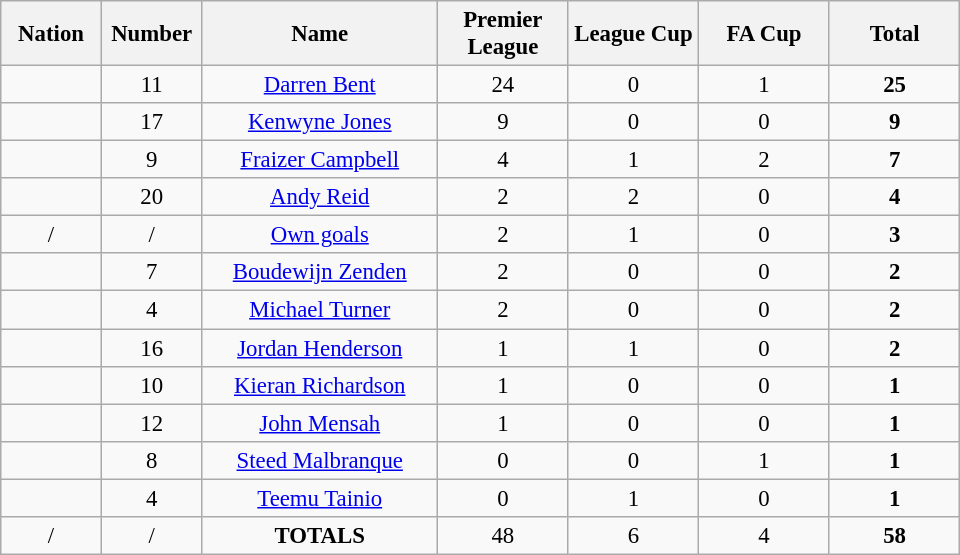<table class="wikitable" style="font-size: 95%; text-align: center;">
<tr>
<th width=60>Nation</th>
<th width=60>Number</th>
<th width=150>Name</th>
<th width=80>Premier League</th>
<th width=80>League Cup</th>
<th width=80>FA Cup</th>
<th width=80>Total</th>
</tr>
<tr>
<td></td>
<td>11</td>
<td><a href='#'>Darren Bent</a></td>
<td>24</td>
<td>0</td>
<td>1</td>
<td><strong>25</strong></td>
</tr>
<tr>
<td></td>
<td>17</td>
<td><a href='#'>Kenwyne Jones</a></td>
<td>9</td>
<td>0</td>
<td>0</td>
<td><strong>9</strong></td>
</tr>
<tr>
<td></td>
<td>9</td>
<td><a href='#'>Fraizer Campbell</a></td>
<td>4</td>
<td>1</td>
<td>2</td>
<td><strong>7</strong></td>
</tr>
<tr>
<td></td>
<td>20</td>
<td><a href='#'>Andy Reid</a></td>
<td>2</td>
<td>2</td>
<td>0</td>
<td><strong>4</strong></td>
</tr>
<tr>
<td>/</td>
<td>/</td>
<td><a href='#'>Own goals</a></td>
<td>2</td>
<td>1</td>
<td>0</td>
<td><strong>3</strong></td>
</tr>
<tr>
<td></td>
<td>7</td>
<td><a href='#'>Boudewijn Zenden</a></td>
<td>2</td>
<td>0</td>
<td>0</td>
<td><strong>2</strong></td>
</tr>
<tr>
<td></td>
<td>4</td>
<td><a href='#'>Michael Turner</a></td>
<td>2</td>
<td>0</td>
<td>0</td>
<td><strong>2</strong></td>
</tr>
<tr>
<td></td>
<td>16</td>
<td><a href='#'>Jordan Henderson</a></td>
<td>1</td>
<td>1</td>
<td>0</td>
<td><strong>2</strong></td>
</tr>
<tr>
<td></td>
<td>10</td>
<td><a href='#'>Kieran Richardson</a></td>
<td>1</td>
<td>0</td>
<td>0</td>
<td><strong>1</strong></td>
</tr>
<tr>
<td></td>
<td>12</td>
<td><a href='#'>John Mensah</a></td>
<td>1</td>
<td>0</td>
<td>0</td>
<td><strong>1</strong></td>
</tr>
<tr>
<td></td>
<td>8</td>
<td><a href='#'>Steed Malbranque</a></td>
<td>0</td>
<td>0</td>
<td>1</td>
<td><strong>1</strong></td>
</tr>
<tr>
<td></td>
<td>4</td>
<td><a href='#'>Teemu Tainio</a></td>
<td>0</td>
<td>1</td>
<td>0</td>
<td><strong>1</strong></td>
</tr>
<tr>
<td>/</td>
<td>/</td>
<td><strong>TOTALS</strong></td>
<td>48</td>
<td>6</td>
<td>4</td>
<td><strong>58</strong></td>
</tr>
</table>
